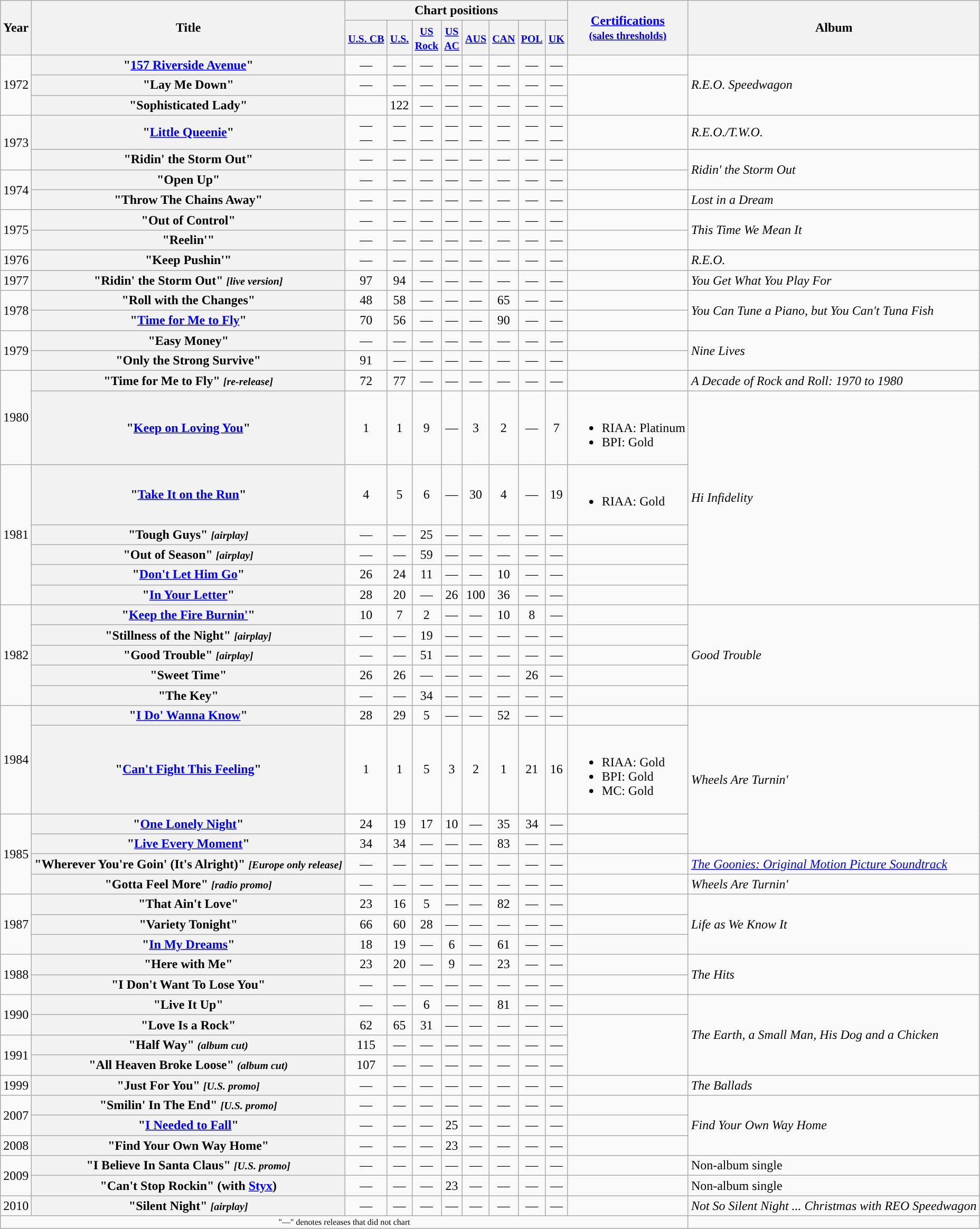<table class="wikitable plainrowheaders">
<tr>
<th rowspan="2">Year</th>
<th rowspan="2">Title</th>
<th colspan="8">Chart positions</th>
<th rowspan="2"><a href='#'>Certifications</a><br><small><a href='#'>(sales thresholds)</a></small></th>
<th rowspan="2">Album</th>
</tr>
<tr>
<th><small><a href='#'>U.S. CB</a><br></small></th>
<th><small><a href='#'>U.S.</a><br></small></th>
<th><small><a href='#'>US<br>Rock</a><br></small></th>
<th><small><a href='#'>US<br>AC</a><br></small></th>
<th><small><a href='#'>AUS</a><br></small></th>
<th><small><a href='#'>CAN</a><br></small></th>
<th><small><a href='#'>POL</a><br></small></th>
<th><small><a href='#'>UK</a><br></small></th>
</tr>
<tr>
<td rowspan="3">1972</td>
<th scope="row">"<a href='#'>157 Riverside Avenue</a>"</th>
<td style="text-align:center;">—</td>
<td style="text-align:center;">—</td>
<td style="text-align:center;">—</td>
<td style="text-align:center;">—</td>
<td style="text-align:center;">—</td>
<td style="text-align:center;">—</td>
<td style="text-align:center;">—</td>
<td style="text-align:center;">—</td>
<td></td>
<td rowspan="3"><em>R.E.O. Speedwagon</em></td>
</tr>
<tr>
<th scope="row">"Lay Me Down"</th>
<td style="text-align:center;">—</td>
<td style="text-align:center;">—</td>
<td style="text-align:center;">—</td>
<td style="text-align:center;">—</td>
<td style="text-align:center;">—</td>
<td style="text-align:center;">—</td>
<td style="text-align:center;">—</td>
<td style="text-align:center;">—</td>
</tr>
<tr>
<th scope="row">"Sophisticated Lady"</th>
<td style="text-align:center;"></td>
<td style="text-align:center;">122</td>
<td style="text-align:center;">—</td>
<td style="text-align:center;">—</td>
<td style="text-align:center;">—</td>
<td style="text-align:center;">—</td>
<td style="text-align:center;">—</td>
<td style="text-align:center;">—</td>
</tr>
<tr>
<td rowspan="2">1973</td>
<th scope="row">"<a href='#'>Little Queenie</a>"</th>
<td style="text-align:center;">—<br>—</td>
<td style="text-align:center;">—<br>—</td>
<td style="text-align:center;">—<br>—</td>
<td style="text-align:center;">—<br>—</td>
<td style="text-align:center;">—<br>—</td>
<td style="text-align:center;">—<br>—</td>
<td style="text-align:center;">—<br>—</td>
<td style="text-align:center;">—<br>—</td>
<td></td>
<td><em>R.E.O./T.W.O.</em></td>
</tr>
<tr>
<th scope="row">"Ridin' the Storm Out"</th>
<td style="text-align:center;">—</td>
<td style="text-align:center;">—</td>
<td style="text-align:center;">—</td>
<td style="text-align:center;">—</td>
<td style="text-align:center;">—</td>
<td style="text-align:center;">—</td>
<td style="text-align:center;">—</td>
<td style="text-align:center;">—</td>
<td></td>
<td rowspan="2"><em>Ridin' the Storm Out</em></td>
</tr>
<tr>
<td rowspan="2">1974</td>
<th scope="row">"Open Up"</th>
<td style="text-align:center;">—</td>
<td style="text-align:center;">—</td>
<td style="text-align:center;">—</td>
<td style="text-align:center;">—</td>
<td style="text-align:center;">—</td>
<td style="text-align:center;">—</td>
<td style="text-align:center;">—</td>
<td style="text-align:center;">—</td>
<td></td>
</tr>
<tr>
<th scope="row">"Throw The Chains Away"</th>
<td style="text-align:center;">—</td>
<td style="text-align:center;">—</td>
<td style="text-align:center;">—</td>
<td style="text-align:center;">—</td>
<td style="text-align:center;">—</td>
<td style="text-align:center;">—</td>
<td style="text-align:center;">—</td>
<td style="text-align:center;">—</td>
<td></td>
<td rowspan="1"><em>Lost in a Dream</em></td>
</tr>
<tr>
<td rowspan="2">1975</td>
<th scope="row">"Out of Control"</th>
<td style="text-align:center;">—</td>
<td style="text-align:center;">—</td>
<td style="text-align:center;">—</td>
<td style="text-align:center;">—</td>
<td style="text-align:center;">—</td>
<td style="text-align:center;">—</td>
<td style="text-align:center;">—</td>
<td style="text-align:center;">—</td>
<td></td>
<td rowspan="2"><em>This Time We Mean It</em></td>
</tr>
<tr>
<th scope="row">"Reelin'"</th>
<td style="text-align:center;">—</td>
<td style="text-align:center;">—</td>
<td style="text-align:center;">—</td>
<td style="text-align:center;">—</td>
<td style="text-align:center;">—</td>
<td style="text-align:center;">—</td>
<td style="text-align:center;">—</td>
<td style="text-align:center;">—</td>
<td></td>
</tr>
<tr>
<td>1976</td>
<th scope="row">"Keep Pushin'"</th>
<td style="text-align:center;">—</td>
<td style="text-align:center;">—</td>
<td style="text-align:center;">—</td>
<td style="text-align:center;">—</td>
<td style="text-align:center;">—</td>
<td style="text-align:center;">—</td>
<td style="text-align:center;">—</td>
<td style="text-align:center;">—</td>
<td></td>
<td><em>R.E.O.</em></td>
</tr>
<tr>
<td>1977</td>
<th scope="row">"Ridin' the Storm Out" <small><em>[live version]</em></small></th>
<td style="text-align:center;">97</td>
<td style="text-align:center;">94</td>
<td style="text-align:center;">—</td>
<td style="text-align:center;">—</td>
<td style="text-align:center;">—</td>
<td style="text-align:center;">—</td>
<td style="text-align:center;">—</td>
<td style="text-align:center;">—</td>
<td></td>
<td><em>You Get What You Play For</em></td>
</tr>
<tr>
<td rowspan="2">1978</td>
<th scope="row">"Roll with the Changes"</th>
<td style="text-align:center;">48</td>
<td style="text-align:center;">58</td>
<td style="text-align:center;">—</td>
<td style="text-align:center;">—</td>
<td style="text-align:center;">—</td>
<td style="text-align:center;">65</td>
<td style="text-align:center;">—</td>
<td style="text-align:center;">—</td>
<td></td>
<td rowspan="2"><em>You Can Tune a Piano, but You Can't Tuna Fish</em></td>
</tr>
<tr>
<th scope="row">"<a href='#'>Time for Me to Fly</a>"</th>
<td style="text-align:center;">70</td>
<td style="text-align:center;">56</td>
<td style="text-align:center;">—</td>
<td style="text-align:center;">—</td>
<td style="text-align:center;">—</td>
<td style="text-align:center;">90</td>
<td style="text-align:center;">—</td>
<td style="text-align:center;">—</td>
<td></td>
</tr>
<tr>
<td rowspan="2">1979</td>
<th scope="row">"Easy Money"</th>
<td style="text-align:center;">—</td>
<td style="text-align:center;">—</td>
<td style="text-align:center;">—</td>
<td style="text-align:center;">—</td>
<td style="text-align:center;">—</td>
<td style="text-align:center;">—</td>
<td style="text-align:center;">—</td>
<td style="text-align:center;">—</td>
<td></td>
<td rowspan="2"><em>Nine Lives</em></td>
</tr>
<tr>
<th scope="row">"Only the Strong Survive"</th>
<td style="text-align:center;">91</td>
<td style="text-align:center;">—</td>
<td style="text-align:center;">—</td>
<td style="text-align:center;">—</td>
<td style="text-align:center;">—</td>
<td style="text-align:center;">—</td>
<td style="text-align:center;">—</td>
<td style="text-align:center;">—</td>
<td></td>
</tr>
<tr>
<td rowspan="2">1980</td>
<th scope="row">"Time for Me to Fly" <small><em>[re-release]</em></small></th>
<td style="text-align:center;">72</td>
<td style="text-align:center;">77</td>
<td style="text-align:center;">—</td>
<td style="text-align:center;">—</td>
<td style="text-align:center;">—</td>
<td style="text-align:center;">—</td>
<td style="text-align:center;">—</td>
<td style="text-align:center;">—</td>
<td></td>
<td><em>A Decade of Rock and Roll: 1970 to 1980</em></td>
</tr>
<tr>
<th scope="row">"<a href='#'>Keep on Loving You</a>"</th>
<td style="text-align:center;">1</td>
<td style="text-align:center;">1</td>
<td style="text-align:center;">9</td>
<td style="text-align:center;">—</td>
<td style="text-align:center;">3</td>
<td style="text-align:center;">2</td>
<td style="text-align:center;">—</td>
<td style="text-align:center;">7</td>
<td><br><ul><li>RIAA: Platinum</li><li>BPI: Gold</li></ul></td>
<td rowspan="6"><em>Hi Infidelity</em></td>
</tr>
<tr>
<td rowspan="5">1981</td>
<th scope="row">"<a href='#'>Take It on the Run</a>"</th>
<td style="text-align:center;">4</td>
<td style="text-align:center;">5</td>
<td style="text-align:center;">6</td>
<td style="text-align:center;">—</td>
<td style="text-align:center;">30</td>
<td style="text-align:center;">4</td>
<td style="text-align:center;">—</td>
<td style="text-align:center;">19</td>
<td><br><ul><li>RIAA: Gold</li></ul></td>
</tr>
<tr>
<th scope="row">"Tough Guys" <small><em>[airplay]</em></small></th>
<td style="text-align:center;">—</td>
<td style="text-align:center;">—</td>
<td style="text-align:center;">25</td>
<td style="text-align:center;">—</td>
<td style="text-align:center;">—</td>
<td style="text-align:center;">—</td>
<td style="text-align:center;">—</td>
<td style="text-align:center;">—</td>
<td></td>
</tr>
<tr>
<th scope="row">"Out of Season" <small><em>[airplay]</em></small></th>
<td style="text-align:center;">—</td>
<td style="text-align:center;">—</td>
<td style="text-align:center;">59</td>
<td style="text-align:center;">—</td>
<td style="text-align:center;">—</td>
<td style="text-align:center;">—</td>
<td style="text-align:center;">—</td>
<td style="text-align:center;">—</td>
<td></td>
</tr>
<tr>
<th scope="row">"<a href='#'>Don't Let Him Go</a>"</th>
<td style="text-align:center;">26</td>
<td style="text-align:center;">24</td>
<td style="text-align:center;">11</td>
<td style="text-align:center;">—</td>
<td style="text-align:center;">—</td>
<td style="text-align:center;">10</td>
<td style="text-align:center;">—</td>
<td style="text-align:center;">—</td>
<td></td>
</tr>
<tr>
<th scope="row">"<a href='#'>In Your Letter</a>"</th>
<td style="text-align:center;">28</td>
<td style="text-align:center;">20</td>
<td style="text-align:center;">—</td>
<td style="text-align:center;">26</td>
<td style="text-align:center;">100</td>
<td style="text-align:center;">36</td>
<td style="text-align:center;">—</td>
<td style="text-align:center;">—</td>
<td></td>
</tr>
<tr>
<td rowspan="5">1982</td>
<th scope="row">"<a href='#'>Keep the Fire Burnin'</a>"</th>
<td style="text-align:center;">10</td>
<td style="text-align:center;">7</td>
<td style="text-align:center;">2</td>
<td style="text-align:center;">—</td>
<td style="text-align:center;">—</td>
<td style="text-align:center;">10</td>
<td style="text-align:center;">8</td>
<td style="text-align:center;">—</td>
<td></td>
<td rowspan="5"><em>Good Trouble</em></td>
</tr>
<tr>
<th scope="row">"Stillness of the Night" <small><em>[airplay]</em></small></th>
<td style="text-align:center;">—</td>
<td style="text-align:center;">—</td>
<td style="text-align:center;">19</td>
<td style="text-align:center;">—</td>
<td style="text-align:center;">—</td>
<td style="text-align:center;">—</td>
<td style="text-align:center;">—</td>
<td style="text-align:center;">—</td>
<td></td>
</tr>
<tr>
<th scope="row">"Good Trouble" <small><em>[airplay]</em></small></th>
<td style="text-align:center;">—</td>
<td style="text-align:center;">—</td>
<td style="text-align:center;">51</td>
<td style="text-align:center;">—</td>
<td style="text-align:center;">—</td>
<td style="text-align:center;">—</td>
<td style="text-align:center;">—</td>
<td style="text-align:center;">—</td>
<td></td>
</tr>
<tr>
<th scope="row">"Sweet Time"</th>
<td style="text-align:center;">26</td>
<td style="text-align:center;">26</td>
<td style="text-align:center;">—</td>
<td style="text-align:center;">—</td>
<td style="text-align:center;">—</td>
<td style="text-align:center;">—</td>
<td style="text-align:center;">26</td>
<td style="text-align:center;">—</td>
<td></td>
</tr>
<tr>
<th scope="row">"The Key"</th>
<td style="text-align:center;">—</td>
<td style="text-align:center;">—</td>
<td style="text-align:center;">34</td>
<td style="text-align:center;">—</td>
<td style="text-align:center;">—</td>
<td style="text-align:center;">—</td>
<td style="text-align:center;">—</td>
<td style="text-align:center;">—</td>
<td></td>
</tr>
<tr>
<td rowspan="2">1984</td>
<th scope="row">"<a href='#'>I Do' Wanna Know</a>"</th>
<td style="text-align:center;">28</td>
<td style="text-align:center;">29</td>
<td style="text-align:center;">5</td>
<td style="text-align:center;">—</td>
<td style="text-align:center;">—</td>
<td style="text-align:center;">52</td>
<td style="text-align:center;">—</td>
<td style="text-align:center;">—</td>
<td></td>
<td rowspan="4"><em>Wheels Are Turnin' </em></td>
</tr>
<tr>
<th scope="row">"<a href='#'>Can't Fight This Feeling</a>"</th>
<td style="text-align:center;">1</td>
<td style="text-align:center;">1</td>
<td style="text-align:center;">5</td>
<td style="text-align:center;">3</td>
<td style="text-align:center;">2</td>
<td style="text-align:center;">1</td>
<td style="text-align:center;">21</td>
<td style="text-align:center;">16</td>
<td><br><ul><li>RIAA: Gold</li><li>BPI: Gold</li><li>MC: Gold</li></ul></td>
</tr>
<tr>
<td rowspan="4">1985</td>
<th scope="row">"<a href='#'>One Lonely Night</a>"</th>
<td style="text-align:center;">24</td>
<td style="text-align:center;">19</td>
<td style="text-align:center;">17</td>
<td style="text-align:center;">10</td>
<td style="text-align:center;">—</td>
<td style="text-align:center;">35</td>
<td style="text-align:center;">34</td>
<td style="text-align:center;">—</td>
<td></td>
</tr>
<tr>
<th scope="row">"<a href='#'>Live Every Moment</a>"</th>
<td style="text-align:center;">34</td>
<td style="text-align:center;">34</td>
<td style="text-align:center;">—</td>
<td style="text-align:center;">—</td>
<td style="text-align:center;">—</td>
<td style="text-align:center;">83</td>
<td style="text-align:center;">—</td>
<td style="text-align:center;">—</td>
<td></td>
</tr>
<tr>
<th scope="row">"Wherever You're Goin' (It's Alright)" <small> <em>[Europe only release]</em> </small></th>
<td style="text-align:center;">—</td>
<td style="text-align:center;">—</td>
<td style="text-align:center;">—</td>
<td style="text-align:center;">—</td>
<td style="text-align:center;">—</td>
<td style="text-align:center;">—</td>
<td style="text-align:center;">—</td>
<td style="text-align:center;">—</td>
<td></td>
<td><em><a href='#'>The Goonies: Original Motion Picture Soundtrack</a></em></td>
</tr>
<tr>
<th scope="row">"Gotta Feel More" <small> <em>[radio promo]</em> </small></th>
<td style="text-align:center;">—</td>
<td style="text-align:center;">—</td>
<td style="text-align:center;">—</td>
<td style="text-align:center;">—</td>
<td style="text-align:center;">—</td>
<td style="text-align:center;">—</td>
<td style="text-align:center;">—</td>
<td style="text-align:center;">—</td>
<td></td>
<td><em>Wheels Are Turnin' </em></td>
</tr>
<tr>
<td rowspan="3">1987</td>
<th scope="row">"That Ain't Love"</th>
<td style="text-align:center;">23</td>
<td style="text-align:center;">16</td>
<td style="text-align:center;">5</td>
<td style="text-align:center;">—</td>
<td style="text-align:center;">—</td>
<td style="text-align:center;">82</td>
<td style="text-align:center;">—</td>
<td style="text-align:center;">—</td>
<td></td>
<td rowspan="3"><em>Life as We Know It</em></td>
</tr>
<tr>
<th scope="row">"Variety Tonight"</th>
<td style="text-align:center;">66</td>
<td style="text-align:center;">60</td>
<td style="text-align:center;">28</td>
<td style="text-align:center;">—</td>
<td style="text-align:center;">—</td>
<td style="text-align:center;">—</td>
<td style="text-align:center;">—</td>
<td style="text-align:center;">—</td>
<td></td>
</tr>
<tr>
<th scope="row">"<a href='#'>In My Dreams</a>"</th>
<td style="text-align:center;">18</td>
<td style="text-align:center;">19</td>
<td style="text-align:center;">—</td>
<td style="text-align:center;">6</td>
<td style="text-align:center;">—</td>
<td style="text-align:center;">61</td>
<td style="text-align:center;">—</td>
<td style="text-align:center;">—</td>
<td></td>
</tr>
<tr>
<td rowspan="2">1988</td>
<th scope="row">"Here with Me"</th>
<td style="text-align:center;">23</td>
<td style="text-align:center;">20</td>
<td style="text-align:center;">—</td>
<td style="text-align:center;">9</td>
<td style="text-align:center;">—</td>
<td style="text-align:center;">23</td>
<td style="text-align:center;">—</td>
<td style="text-align:center;">—</td>
<td></td>
<td rowspan="2"><em>The Hits</em></td>
</tr>
<tr>
<th scope="row">"I Don't Want To Lose You"</th>
<td style="text-align:center;">—</td>
<td style="text-align:center;">—</td>
<td style="text-align:center;">—</td>
<td style="text-align:center;">—</td>
<td style="text-align:center;">—</td>
<td style="text-align:center;">—</td>
<td style="text-align:center;">—</td>
<td style="text-align:center;">—</td>
<td></td>
</tr>
<tr>
<td rowspan="2">1990</td>
<th scope="row">"Live It Up"</th>
<td style="text-align:center;">—</td>
<td style="text-align:center;">—</td>
<td style="text-align:center;">6</td>
<td style="text-align:center;">—</td>
<td style="text-align:center;">—</td>
<td style="text-align:center;">81</td>
<td style="text-align:center;">—</td>
<td style="text-align:center;">—</td>
<td></td>
<td rowspan="4"><em>The Earth, a Small Man, His Dog and a Chicken</em></td>
</tr>
<tr>
<th scope="row">"Love Is a Rock"</th>
<td style="text-align:center;">62</td>
<td style="text-align:center;">65</td>
<td style="text-align:center;">31</td>
<td style="text-align:center;">—</td>
<td style="text-align:center;">—</td>
<td style="text-align:center;">—</td>
<td style="text-align:center;">—</td>
<td style="text-align:center;">—</td>
</tr>
<tr>
<td rowspan="2">1991</td>
<th scope="row">"Half Way" <small> <em>(album cut)</em> </small></th>
<td style="text-align:center;">115</td>
<td style="text-align:center;">—</td>
<td style="text-align:center;">—</td>
<td style="text-align:center;">—</td>
<td style="text-align:center;">—</td>
<td style="text-align:center;">—</td>
<td style="text-align:center;">—</td>
<td style="text-align:center;">—</td>
</tr>
<tr>
<th scope="row">"All Heaven Broke Loose"  <small> <em>(album cut)</em> </small></th>
<td style="text-align:center;">107</td>
<td style="text-align:center;">—</td>
<td style="text-align:center;">—</td>
<td style="text-align:center;">—</td>
<td style="text-align:center;">—</td>
<td style="text-align:center;">—</td>
<td style="text-align:center;">—</td>
<td style="text-align:center;">—</td>
</tr>
<tr>
<td>1999</td>
<th scope="row">"Just For You" <small> <em>[U.S. promo]</em> </small></th>
<td style="text-align:center;">—</td>
<td style="text-align:center;">—</td>
<td style="text-align:center;">—</td>
<td style="text-align:center;">—</td>
<td style="text-align:center;">—</td>
<td style="text-align:center;">—</td>
<td style="text-align:center;">—</td>
<td style="text-align:center;">—</td>
<td></td>
<td><em>The Ballads</em></td>
</tr>
<tr>
<td rowspan="2">2007</td>
<th scope="row">"Smilin' In The End" <small> <em>[U.S. promo]</em> </small></th>
<td style="text-align:center;">—</td>
<td style="text-align:center;">—</td>
<td style="text-align:center;">—</td>
<td style="text-align:center;">—</td>
<td style="text-align:center;">—</td>
<td style="text-align:center;">—</td>
<td style="text-align:center;">—</td>
<td style="text-align:center;">—</td>
<td></td>
<td rowspan="3"><em>Find Your Own Way Home</em></td>
</tr>
<tr>
<th scope="row">"<a href='#'>I Needed to Fall</a>"</th>
<td style="text-align:center;">—</td>
<td style="text-align:center;">—</td>
<td style="text-align:center;">—</td>
<td style="text-align:center;">25</td>
<td style="text-align:center;">—</td>
<td style="text-align:center;">—</td>
<td style="text-align:center;">—</td>
<td style="text-align:center;">—</td>
<td></td>
</tr>
<tr>
<td>2008</td>
<th scope="row">"Find Your Own Way Home"</th>
<td style="text-align:center;">—</td>
<td style="text-align:center;">—</td>
<td style="text-align:center;">—</td>
<td style="text-align:center;">23</td>
<td style="text-align:center;">—</td>
<td style="text-align:center;">—</td>
<td style="text-align:center;">—</td>
<td style="text-align:center;">—</td>
<td></td>
</tr>
<tr>
<td rowspan="2">2009</td>
<th scope="row">"I Believe In Santa Claus" <small><em>[U.S. promo]</em></small></th>
<td style="text-align:center;">—</td>
<td style="text-align:center;">—</td>
<td style="text-align:center;">—</td>
<td style="text-align:center;">—</td>
<td style="text-align:center;">—</td>
<td style="text-align:center;">—</td>
<td style="text-align:center;">—</td>
<td style="text-align:center;">—</td>
<td></td>
<td>Non-album single</td>
</tr>
<tr>
<th scope="row">"Can't Stop Rockin" (with <a href='#'>Styx</a>)</th>
<td style="text-align:center;">—</td>
<td style="text-align:center;">—</td>
<td style="text-align:center;">—</td>
<td style="text-align:center;">23</td>
<td style="text-align:center;">—</td>
<td style="text-align:center;">—</td>
<td style="text-align:center;">—</td>
<td style="text-align:center;">—</td>
<td></td>
<td>Non-album single</td>
</tr>
<tr>
<td>2010</td>
<th scope="row">"Silent Night" <small><em>[airplay]</em></small></th>
<td style="text-align:center;">—</td>
<td style="text-align:center;">—</td>
<td style="text-align:center;">—</td>
<td style="text-align:center;">—</td>
<td style="text-align:center;">—</td>
<td style="text-align:center;">—</td>
<td style="text-align:center;">—</td>
<td style="text-align:center;">—</td>
<td></td>
<td><em>Not So Silent Night ... Christmas with REO Speedwagon</em></td>
</tr>
<tr>
<td colspan="11" style="text-align:center; font-size:8pt;">"—" denotes releases that did not chart</td>
</tr>
</table>
